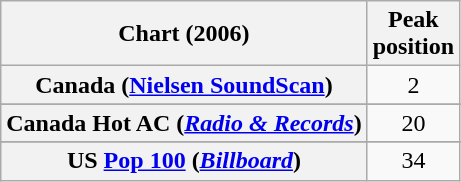<table class="wikitable sortable plainrowheaders" style="text-align:center">
<tr>
<th>Chart (2006)</th>
<th>Peak<br>position</th>
</tr>
<tr>
<th scope="row">Canada (<a href='#'>Nielsen SoundScan</a>)</th>
<td>2</td>
</tr>
<tr>
</tr>
<tr>
<th scope="row">Canada Hot AC (<em><a href='#'>Radio & Records</a></em>)</th>
<td>20</td>
</tr>
<tr>
</tr>
<tr>
</tr>
<tr>
</tr>
<tr>
</tr>
<tr>
</tr>
<tr>
<th scope="row">US <a href='#'>Pop 100</a> (<em><a href='#'>Billboard</a></em>)</th>
<td>34</td>
</tr>
</table>
